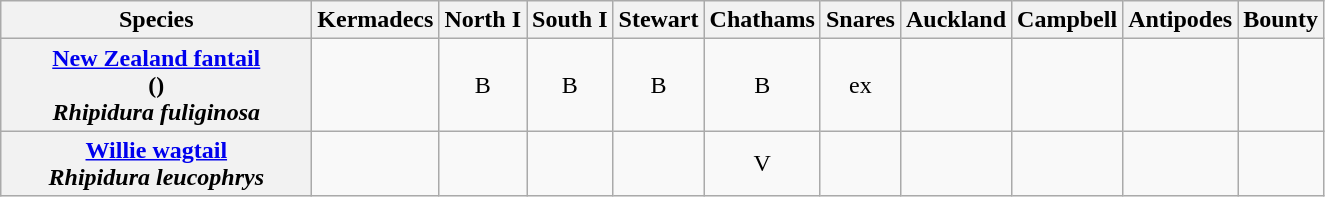<table class="wikitable" style="text-align:center">
<tr>
<th width="200">Species</th>
<th>Kermadecs</th>
<th>North I</th>
<th>South I</th>
<th>Stewart</th>
<th>Chathams</th>
<th>Snares</th>
<th>Auckland</th>
<th>Campbell</th>
<th>Antipodes</th>
<th>Bounty</th>
</tr>
<tr>
<th><a href='#'>New Zealand fantail</a><br>()<br><em>Rhipidura fuliginosa</em></th>
<td></td>
<td>B</td>
<td>B</td>
<td>B</td>
<td>B</td>
<td>ex</td>
<td></td>
<td></td>
<td></td>
<td></td>
</tr>
<tr>
<th><a href='#'>Willie wagtail</a><br><em>Rhipidura leucophrys</em></th>
<td></td>
<td></td>
<td></td>
<td></td>
<td>V</td>
<td></td>
<td></td>
<td></td>
<td></td>
<td></td>
</tr>
</table>
